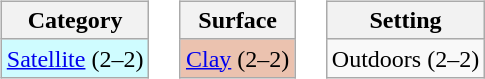<table>
<tr valign=top>
<td><br><table class="wikitable">
<tr>
<th>Category</th>
</tr>
<tr style="background:#cffcff">
<td><a href='#'>Satellite</a> (2–2)</td>
</tr>
</table>
</td>
<td><br><table class=wikitable>
<tr>
<th>Surface</th>
</tr>
<tr>
<td bgcolor=EBC2AF><a href='#'>Clay</a> (2–2)</td>
</tr>
</table>
</td>
<td><br><table class=wikitable>
<tr>
<th>Setting</th>
</tr>
<tr>
<td>Outdoors (2–2)</td>
</tr>
</table>
</td>
</tr>
</table>
